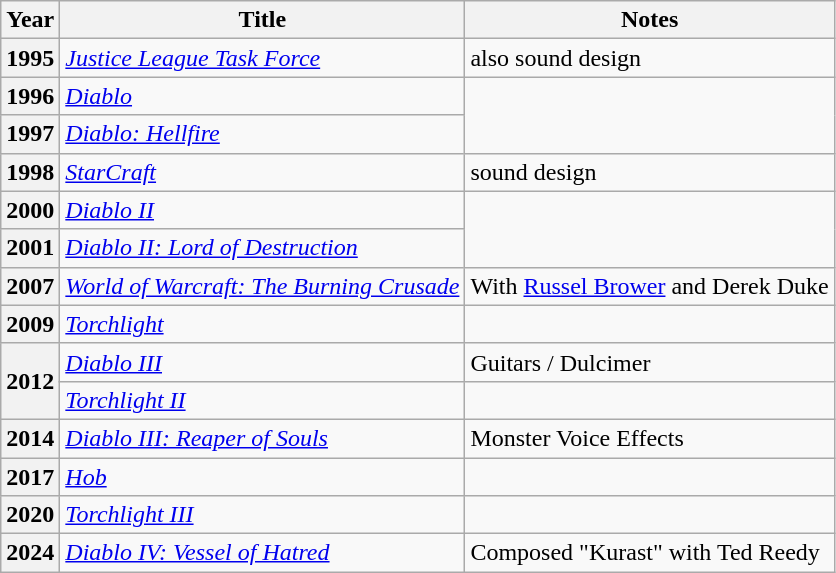<table class="wikitable">
<tr>
<th>Year</th>
<th>Title</th>
<th>Notes</th>
</tr>
<tr>
<th>1995</th>
<td><em><a href='#'>Justice League Task Force</a></em></td>
<td>also sound design</td>
</tr>
<tr>
<th>1996</th>
<td><em><a href='#'>Diablo</a></em></td>
<td rowspan="2"></td>
</tr>
<tr>
<th>1997</th>
<td><em><a href='#'>Diablo: Hellfire</a></em></td>
</tr>
<tr>
<th>1998</th>
<td><em><a href='#'>StarCraft</a></em></td>
<td>sound design</td>
</tr>
<tr>
<th>2000</th>
<td><em><a href='#'>Diablo II</a></em></td>
<td rowspan="2"></td>
</tr>
<tr>
<th>2001</th>
<td><em><a href='#'>Diablo II: Lord of Destruction</a></em></td>
</tr>
<tr>
<th>2007</th>
<td><em><a href='#'>World of Warcraft: The Burning Crusade</a></em></td>
<td>With <a href='#'>Russel Brower</a> and Derek Duke</td>
</tr>
<tr>
<th>2009</th>
<td><em><a href='#'>Torchlight</a></em></td>
<td></td>
</tr>
<tr>
<th rowspan="2">2012</th>
<td><em><a href='#'>Diablo III</a></em></td>
<td>Guitars / Dulcimer</td>
</tr>
<tr>
<td><em><a href='#'>Torchlight II</a></em></td>
<td></td>
</tr>
<tr>
<th>2014</th>
<td><em><a href='#'>Diablo III: Reaper of Souls</a></em></td>
<td>Monster Voice Effects</td>
</tr>
<tr>
<th>2017</th>
<td><em><a href='#'>Hob</a></em></td>
<td></td>
</tr>
<tr>
<th>2020</th>
<td><em><a href='#'>Torchlight III</a></em></td>
<td></td>
</tr>
<tr>
<th>2024</th>
<td><em><a href='#'>Diablo IV: Vessel of Hatred</a></em></td>
<td>Composed "Kurast" with Ted Reedy</td>
</tr>
</table>
